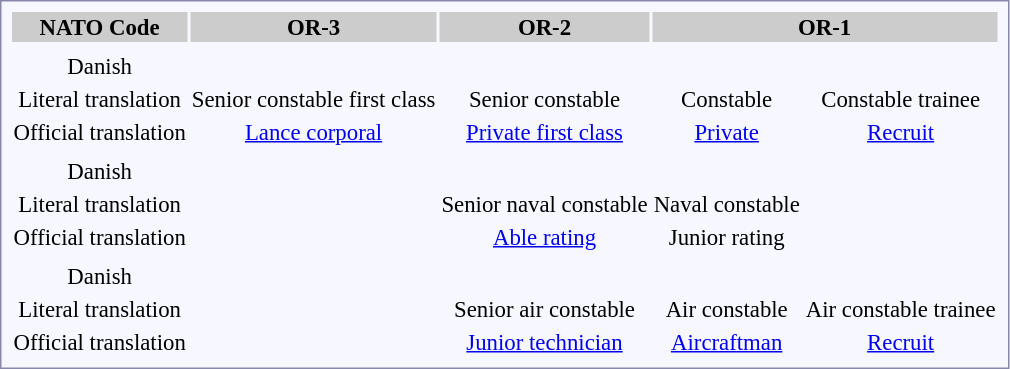<table style="border:1px solid #8888aa; background-color:#f7f8ff; padding:5px; font-size:95%; margin: 0px 12px 12px 0px;">
<tr style="background-color:#CCCCCC; text-align:center;">
<th>NATO Code</th>
<th>OR-3</th>
<th>OR-2</th>
<th colspan=2>OR-1</th>
</tr>
<tr style="text-align:center;">
<td><strong></strong></td>
<td></td>
<td></td>
<td></td>
<td></td>
</tr>
<tr style="text-align:center;">
<td>Danish</td>
<td></td>
<td></td>
<td></td>
<td></td>
</tr>
<tr style="text-align:center;">
<td>Literal translation</td>
<td>Senior constable first class</td>
<td>Senior constable</td>
<td>Constable</td>
<td>Constable trainee</td>
</tr>
<tr style="text-align:center;">
<td>Official translation</td>
<td><a href='#'>Lance corporal</a></td>
<td><a href='#'>Private first class</a></td>
<td><a href='#'>Private</a></td>
<td><a href='#'>Recruit</a></td>
</tr>
<tr style="text-align:center;">
<td><strong></strong></td>
<td rowspan=4></td>
<td></td>
<td></td>
<td rowspan=4></td>
</tr>
<tr style="text-align:center;">
<td>Danish</td>
<td></td>
<td></td>
</tr>
<tr style="text-align:center;">
<td>Literal translation</td>
<td>Senior naval constable</td>
<td>Naval constable</td>
</tr>
<tr style="text-align:center;">
<td>Official translation</td>
<td><a href='#'>Able rating</a></td>
<td>Junior rating</td>
</tr>
<tr style="text-align:center;">
<td><strong></strong></td>
<td rowspan=4></td>
<td></td>
<td></td>
<td></td>
</tr>
<tr style="text-align:center;">
<td>Danish</td>
<td></td>
<td></td>
<td></td>
</tr>
<tr style="text-align:center;">
<td>Literal translation</td>
<td>Senior air constable</td>
<td>Air constable</td>
<td>Air constable trainee</td>
</tr>
<tr style="text-align:center;">
<td>Official translation</td>
<td><a href='#'>Junior technician</a></td>
<td><a href='#'>Aircraftman</a></td>
<td><a href='#'>Recruit</a></td>
</tr>
</table>
